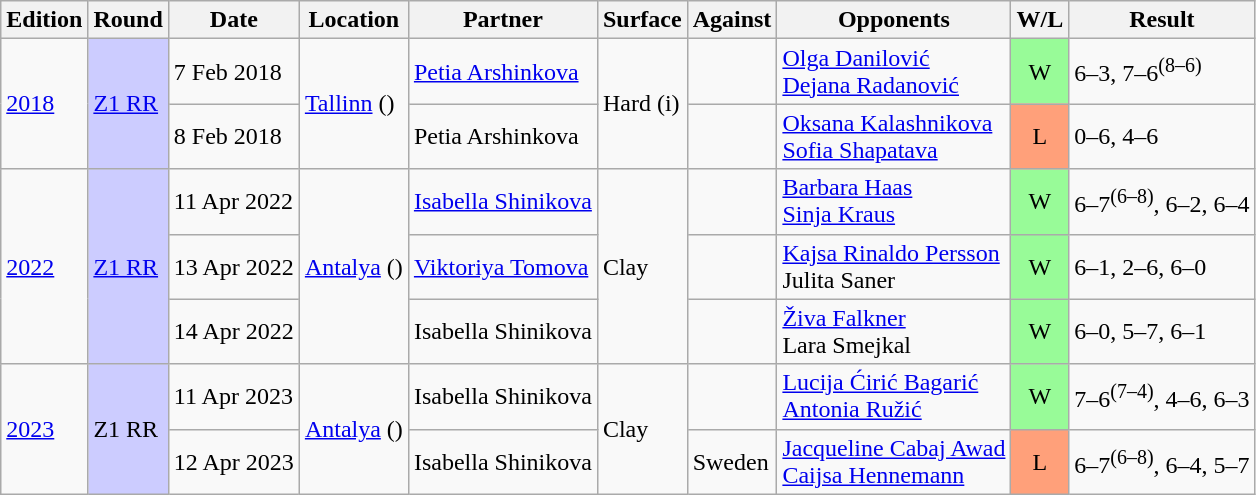<table class="wikitable">
<tr>
<th>Edition</th>
<th>Round</th>
<th>Date</th>
<th>Location</th>
<th>Partner</th>
<th>Surface</th>
<th>Against</th>
<th>Opponents</th>
<th>W/L</th>
<th>Result</th>
</tr>
<tr>
<td rowspan=2><a href='#'>2018</a></td>
<td bgcolor=#ccf rowspan=2><a href='#'>Z1 RR</a></td>
<td>7 Feb 2018</td>
<td rowspan="2"><a href='#'>Tallinn</a> ()</td>
<td><a href='#'>Petia Arshinkova</a></td>
<td rowspan=2>Hard (i)</td>
<td></td>
<td><a href='#'>Olga Danilović</a> <br>  <a href='#'>Dejana Radanović</a></td>
<td bgcolor=#98FB98 align=center>W</td>
<td>6–3, 7–6<sup>(8–6)</sup></td>
</tr>
<tr>
<td>8 Feb 2018</td>
<td>Petia Arshinkova</td>
<td></td>
<td><a href='#'>Oksana Kalashnikova</a> <br>  <a href='#'>Sofia Shapatava</a></td>
<td bgcolor=#FFA07A align=center>L</td>
<td>0–6, 4–6</td>
</tr>
<tr>
<td rowspan=3><a href='#'>2022</a></td>
<td rowspan=3 bgcolor=#ccf><a href='#'>Z1 RR</a></td>
<td>11 Apr 2022</td>
<td rowspan=3><a href='#'>Antalya</a> ()</td>
<td><a href='#'>Isabella Shinikova</a></td>
<td rowspan=3>Clay</td>
<td></td>
<td><a href='#'>Barbara Haas</a> <br> <a href='#'>Sinja Kraus</a></td>
<td bgcolor=#98FB98 align=center>W</td>
<td>6–7<sup>(6–8)</sup>, 6–2, 6–4</td>
</tr>
<tr>
<td>13 Apr 2022</td>
<td><a href='#'>Viktoriya Tomova</a></td>
<td></td>
<td><a href='#'>Kajsa Rinaldo Persson</a> <br> Julita Saner</td>
<td bgcolor=#98FB98 align=center>W</td>
<td>6–1, 2–6, 6–0</td>
</tr>
<tr>
<td>14 Apr 2022</td>
<td>Isabella Shinikova</td>
<td></td>
<td><a href='#'>Živa Falkner</a> <br> Lara Smejkal</td>
<td bgcolor=#98FB98 align=center>W</td>
<td>6–0, 5–7, 6–1</td>
</tr>
<tr>
<td rowspan=2><a href='#'>2023</a></td>
<td rowspan=2 bgcolor=#ccf>Z1 RR</td>
<td>11 Apr 2023</td>
<td rowspan=2><a href='#'>Antalya</a> ()</td>
<td>Isabella Shinikova</td>
<td rowspan=2>Clay</td>
<td></td>
<td><a href='#'>Lucija Ćirić Bagarić</a> <br> <a href='#'>Antonia Ružić</a></td>
<td bgcolor=#98FB98 align=center>W</td>
<td>7–6<sup>(7–4)</sup>, 4–6, 6–3</td>
</tr>
<tr>
<td>12 Apr 2023</td>
<td>Isabella Shinikova</td>
<td> Sweden</td>
<td><a href='#'>Jacqueline Cabaj Awad</a> <br> <a href='#'>Caijsa Hennemann</a></td>
<td bgcolor=#FFA07A align=center>L</td>
<td>6–7<sup>(6–8)</sup>, 6–4, 5–7</td>
</tr>
</table>
